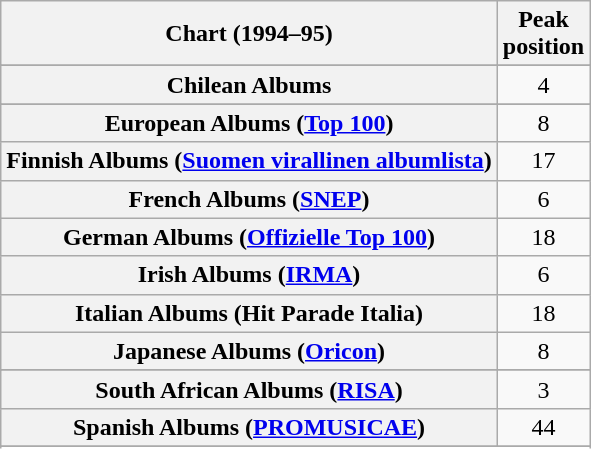<table class="wikitable sortable plainrowheaders">
<tr>
<th scope="col">Chart (1994–95)</th>
<th scope="col">Peak<br>position</th>
</tr>
<tr>
</tr>
<tr>
</tr>
<tr>
<th scope="row">Chilean Albums</th>
<td align="center">4</td>
</tr>
<tr>
</tr>
<tr>
<th scope="row">European Albums (<a href='#'>Top 100</a>)</th>
<td align="center">8</td>
</tr>
<tr>
<th scope="row">Finnish Albums (<a href='#'>Suomen virallinen albumlista</a>)</th>
<td align="center">17</td>
</tr>
<tr>
<th scope="row">French Albums (<a href='#'>SNEP</a>)</th>
<td align="center">6</td>
</tr>
<tr>
<th scope="row">German Albums (<a href='#'>Offizielle Top 100</a>)</th>
<td align="center">18</td>
</tr>
<tr>
<th scope="row">Irish Albums (<a href='#'>IRMA</a>)</th>
<td align="center">6</td>
</tr>
<tr>
<th scope="row">Italian Albums (Hit Parade Italia)</th>
<td align="center">18</td>
</tr>
<tr>
<th scope="row">Japanese Albums (<a href='#'>Oricon</a>)</th>
<td align="center">8</td>
</tr>
<tr>
</tr>
<tr>
</tr>
<tr>
<th scope="row">South African Albums (<a href='#'>RISA</a>)</th>
<td align="center">3</td>
</tr>
<tr>
<th scope="row">Spanish Albums (<a href='#'>PROMUSICAE</a>)</th>
<td align="center">44</td>
</tr>
<tr>
</tr>
<tr>
</tr>
<tr>
</tr>
</table>
